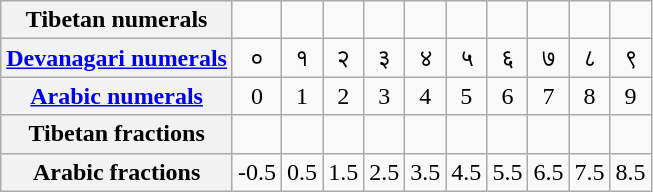<table class="wikitable">
<tr style="text-align:center;">
<th>Tibetan numerals</th>
<td></td>
<td></td>
<td></td>
<td></td>
<td></td>
<td></td>
<td></td>
<td></td>
<td></td>
<td></td>
</tr>
<tr style="text-align:center;">
<th><a href='#'>Devanagari numerals</a></th>
<td>०</td>
<td>१</td>
<td>२</td>
<td>३</td>
<td>४</td>
<td>५</td>
<td>६</td>
<td>७</td>
<td>८</td>
<td>९</td>
</tr>
<tr style="text-align:center;">
<th><a href='#'>Arabic numerals</a></th>
<td>0</td>
<td>1</td>
<td>2</td>
<td>3</td>
<td>4</td>
<td>5</td>
<td>6</td>
<td>7</td>
<td>8</td>
<td>9</td>
</tr>
<tr style="text-align:center;">
<th>Tibetan fractions</th>
<td></td>
<td></td>
<td></td>
<td></td>
<td></td>
<td></td>
<td></td>
<td></td>
<td></td>
<td></td>
</tr>
<tr style="text-align:center;">
<th>Arabic fractions</th>
<td>-0.5</td>
<td>0.5</td>
<td>1.5</td>
<td>2.5</td>
<td>3.5</td>
<td>4.5</td>
<td>5.5</td>
<td>6.5</td>
<td>7.5</td>
<td>8.5</td>
</tr>
</table>
